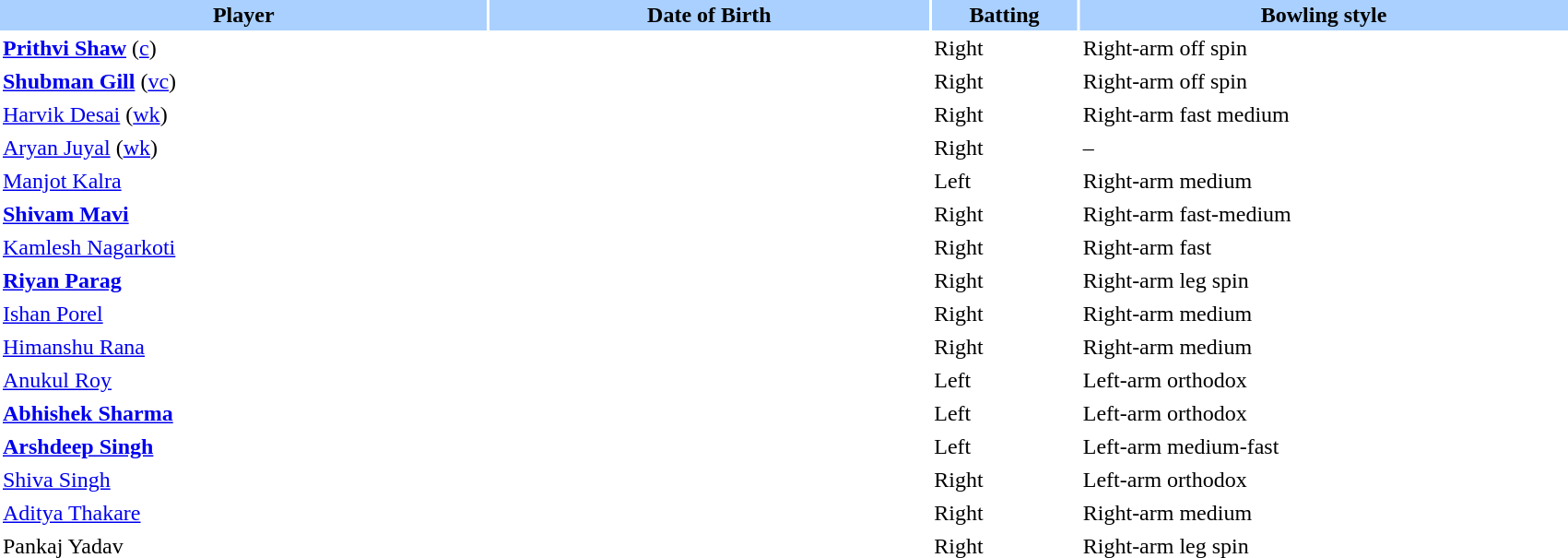<table border="0" cellspacing="2" cellpadding="2" style="width:90%;">
<tr style="background:#aad0ff;">
<th width=20%>Player</th>
<th width=18%>Date of Birth</th>
<th width=6%>Batting</th>
<th width=20%>Bowling style</th>
</tr>
<tr>
<td><strong><a href='#'>Prithvi Shaw</a></strong> (<a href='#'>c</a>)</td>
<td></td>
<td>Right</td>
<td>Right-arm off spin</td>
</tr>
<tr>
<td><strong><a href='#'>Shubman Gill</a></strong> (<a href='#'>vc</a>)</td>
<td></td>
<td>Right</td>
<td>Right-arm off spin</td>
</tr>
<tr>
<td><a href='#'>Harvik Desai</a> (<a href='#'>wk</a>)</td>
<td></td>
<td>Right</td>
<td>Right-arm fast medium</td>
</tr>
<tr>
<td><a href='#'>Aryan Juyal</a> (<a href='#'>wk</a>)</td>
<td></td>
<td>Right</td>
<td>–</td>
</tr>
<tr>
<td><a href='#'>Manjot Kalra</a></td>
<td></td>
<td>Left</td>
<td>Right-arm medium</td>
</tr>
<tr>
<td><strong><a href='#'>Shivam Mavi</a></strong></td>
<td></td>
<td>Right</td>
<td>Right-arm fast-medium</td>
</tr>
<tr>
<td><a href='#'>Kamlesh Nagarkoti</a></td>
<td></td>
<td>Right</td>
<td>Right-arm fast</td>
</tr>
<tr>
<td><strong><a href='#'>Riyan Parag</a></strong></td>
<td></td>
<td>Right</td>
<td>Right-arm leg spin</td>
</tr>
<tr>
<td><a href='#'>Ishan Porel</a></td>
<td></td>
<td>Right</td>
<td>Right-arm medium</td>
</tr>
<tr>
<td><a href='#'>Himanshu Rana</a></td>
<td></td>
<td>Right</td>
<td>Right-arm medium</td>
</tr>
<tr>
<td><a href='#'>Anukul Roy</a></td>
<td></td>
<td>Left</td>
<td>Left-arm orthodox</td>
</tr>
<tr>
<td><strong><a href='#'>Abhishek Sharma</a></strong></td>
<td></td>
<td>Left</td>
<td>Left-arm orthodox</td>
</tr>
<tr>
<td><strong><a href='#'>Arshdeep Singh</a></strong></td>
<td></td>
<td>Left</td>
<td>Left-arm medium-fast</td>
</tr>
<tr>
<td><a href='#'>Shiva Singh</a></td>
<td></td>
<td>Right</td>
<td>Left-arm orthodox</td>
</tr>
<tr>
<td><a href='#'>Aditya Thakare</a></td>
<td></td>
<td>Right</td>
<td>Right-arm medium</td>
</tr>
<tr>
<td>Pankaj Yadav</td>
<td></td>
<td>Right</td>
<td>Right-arm leg spin</td>
</tr>
</table>
